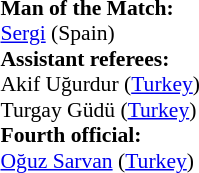<table style="width:100%; font-size:90%;">
<tr>
<td><br><strong>Man of the Match:</strong>
<br><a href='#'>Sergi</a> (Spain)<br><strong>Assistant referees:</strong>
<br>Akif Uğurdur (<a href='#'>Turkey</a>)
<br>Turgay Güdü (<a href='#'>Turkey</a>)
<br><strong>Fourth official:</strong>
<br><a href='#'>Oğuz Sarvan</a> (<a href='#'>Turkey</a>)</td>
</tr>
</table>
